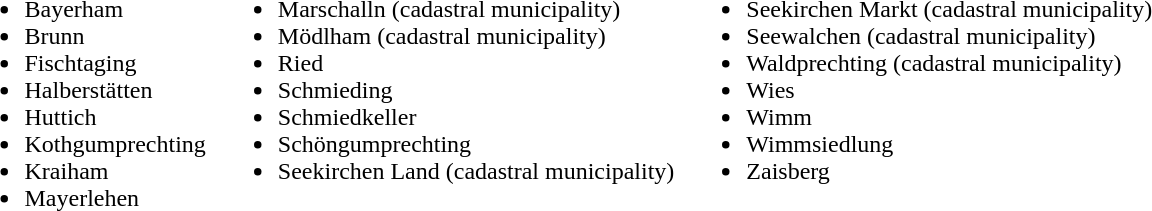<table border="0" cellpadding="3">
<tr valign="top">
<td><br><ul><li>Bayerham</li><li>Brunn</li><li>Fischtaging</li><li>Halberstätten</li><li>Huttich</li><li>Kothgumprechting</li><li>Kraiham</li><li>Mayerlehen</li></ul></td>
<td><br><ul><li>Marschalln (cadastral municipality)</li><li>Mödlham (cadastral municipality)</li><li>Ried</li><li>Schmieding</li><li>Schmiedkeller</li><li>Schöngumprechting</li><li>Seekirchen Land (cadastral municipality)</li></ul></td>
<td><br><ul><li>Seekirchen Markt (cadastral municipality)</li><li>Seewalchen (cadastral municipality)</li><li>Waldprechting (cadastral municipality)</li><li>Wies</li><li>Wimm</li><li>Wimmsiedlung</li><li>Zaisberg</li></ul></td>
</tr>
</table>
